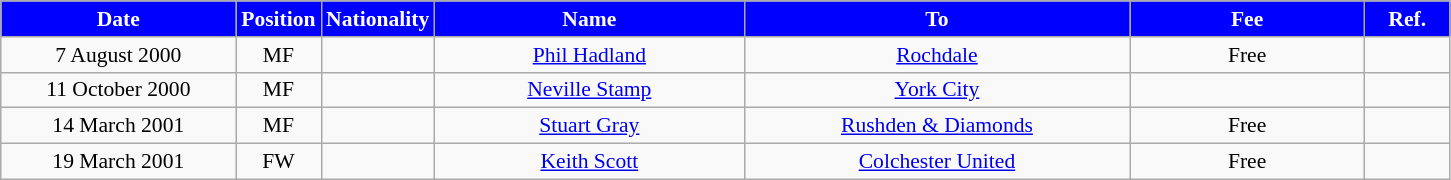<table class="wikitable"  style="text-align:center; font-size:90%; ">
<tr>
<th style="background:#00f; color:white; width:150px;">Date</th>
<th style="background:#00f; color:white; width:50px;">Position</th>
<th style="background:#00f; color:white; width:50px;">Nationality</th>
<th style="background:#00f; color:white; width:200px;">Name</th>
<th style="background:#00f; color:white; width:250px;">To</th>
<th style="background:#00f; color:white; width:150px;">Fee</th>
<th style="background:#00f; color:white; width:50px;">Ref.</th>
</tr>
<tr>
<td>7 August 2000</td>
<td>MF</td>
<td></td>
<td><a href='#'>Phil Hadland</a></td>
<td><a href='#'>Rochdale</a></td>
<td>Free</td>
<td></td>
</tr>
<tr>
<td>11 October 2000</td>
<td>MF</td>
<td></td>
<td><a href='#'>Neville Stamp</a></td>
<td><a href='#'>York City</a></td>
<td></td>
<td></td>
</tr>
<tr>
<td>14 March 2001</td>
<td>MF</td>
<td></td>
<td><a href='#'>Stuart Gray</a></td>
<td><a href='#'>Rushden & Diamonds</a></td>
<td>Free</td>
<td></td>
</tr>
<tr>
<td>19 March 2001</td>
<td>FW</td>
<td></td>
<td><a href='#'>Keith Scott</a></td>
<td><a href='#'>Colchester United</a></td>
<td>Free</td>
<td></td>
</tr>
</table>
